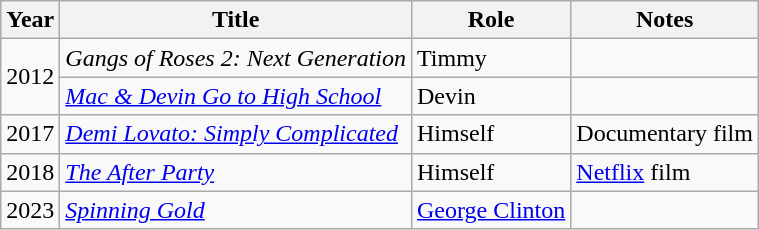<table class="wikitable sortable plainrowheaders">
<tr>
<th scope="col">Year</th>
<th scope="col">Title</th>
<th scope="col">Role</th>
<th scope="col" class="unsortable">Notes</th>
</tr>
<tr>
<td rowspan="2">2012</td>
<td><em>Gangs of Roses 2: Next Generation</em></td>
<td>Timmy</td>
<td></td>
</tr>
<tr>
<td><em><a href='#'>Mac & Devin Go to High School</a></em></td>
<td>Devin</td>
<td></td>
</tr>
<tr>
<td>2017</td>
<td><em><a href='#'>Demi Lovato: Simply Complicated</a></em></td>
<td>Himself</td>
<td>Documentary film</td>
</tr>
<tr>
<td>2018</td>
<td><em><a href='#'>The After Party</a></em></td>
<td>Himself</td>
<td><a href='#'>Netflix</a> film</td>
</tr>
<tr>
<td>2023</td>
<td><em><a href='#'>Spinning Gold</a></em></td>
<td><a href='#'>George Clinton</a></td>
<td></td>
</tr>
</table>
